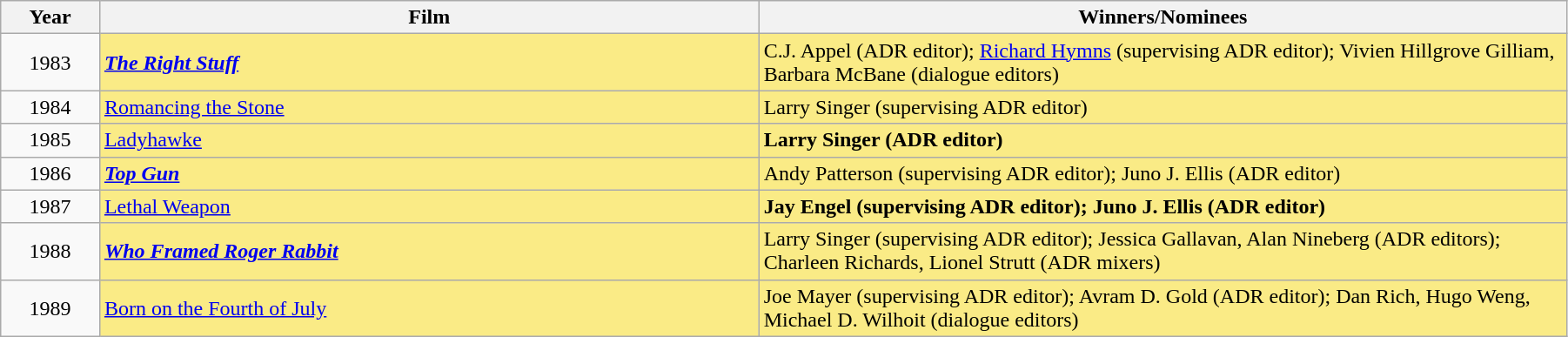<table class="wikitable" width="95%" cellpadding="5">
<tr>
<th width="6%">Year</th>
<th width="40%">Film</th>
<th width="49%">Winners/Nominees</th>
</tr>
<tr>
<td rowspan=1 style="text-align:center">1983<br></td>
<td style="background:#FAEB86;"><strong><em><a href='#'>The Right Stuff</a><em> <strong></td>
<td style="background:#FAEB86;"></strong>C.J. Appel (ADR editor); <a href='#'>Richard Hymns</a> (supervising ADR editor); Vivien Hillgrove Gilliam, Barbara McBane (dialogue editors)<strong></td>
</tr>
<tr>
<td rowspan=1 style="text-align:center">1984<br></td>
<td style="background:#FAEB86;"></em></strong><a href='#'>Romancing the Stone</a><strong><em></td>
<td style="background:#FAEB86;"></strong>Larry Singer (supervising ADR editor)<strong></td>
</tr>
<tr>
<td rowspan=1 style="text-align:center">1985<br></td>
<td style="background:#FAEB86;"></em></strong><a href='#'>Ladyhawke</a></em> </strong></td>
<td style="background:#FAEB86;"><strong>Larry Singer (ADR editor)</strong></td>
</tr>
<tr>
<td rowspan=1 style="text-align:center">1986<br></td>
<td style="background:#FAEB86;"><strong><em><a href='#'>Top Gun</a><em> <strong></td>
<td style="background:#FAEB86;"></strong>Andy Patterson (supervising ADR editor); Juno J. Ellis (ADR editor)<strong></td>
</tr>
<tr>
<td rowspan=1 style="text-align:center">1987<br></td>
<td style="background:#FAEB86;"></em></strong><a href='#'>Lethal Weapon</a></em> </strong></td>
<td style="background:#FAEB86;"><strong>Jay Engel (supervising ADR editor); Juno J. Ellis (ADR editor)</strong></td>
</tr>
<tr>
<td rowspan=1 style="text-align:center">1988<br></td>
<td style="background:#FAEB86;"><strong><em><a href='#'>Who Framed Roger Rabbit</a><em> <strong></td>
<td style="background:#FAEB86;"></strong>Larry Singer (supervising ADR editor); Jessica Gallavan, Alan Nineberg (ADR editors); Charleen Richards, Lionel Strutt (ADR mixers)<strong></td>
</tr>
<tr>
<td rowspan=1 style="text-align:center">1989<br></td>
<td style="background:#FAEB86;"></em></strong><a href='#'>Born on the Fourth of July</a><strong><em></td>
<td style="background:#FAEB86;"></strong>Joe Mayer (supervising ADR editor); Avram D. Gold (ADR editor); Dan Rich, Hugo Weng, Michael D. Wilhoit (dialogue editors)<strong></td>
</tr>
</table>
